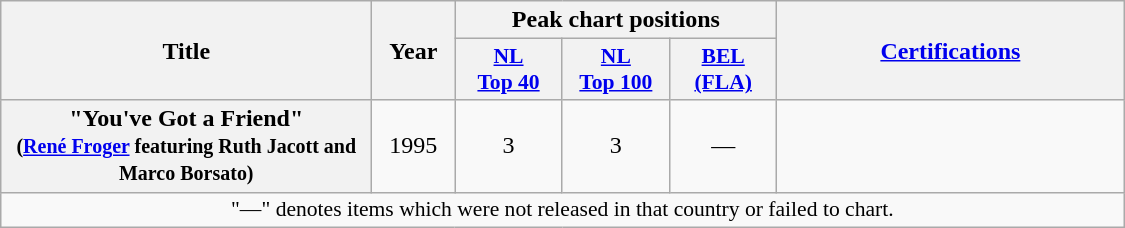<table class="wikitable plainrowheaders" style="text-align:center;" border="1">
<tr>
<th scope="col" rowspan="2" style="width:15em;">Title</th>
<th scope="col" rowspan="2" style="width:3em;">Year</th>
<th scope="col" colspan="3">Peak chart positions</th>
<th scope="col" rowspan="2" style="width:14em;"><a href='#'>Certifications</a></th>
</tr>
<tr>
<th scope="col" style="width:4.5em;font-size:90%;"><a href='#'>NL<br>Top 40</a><br></th>
<th scope="col" style="width:4.5em;font-size:90%;"><a href='#'>NL<br>Top 100</a><br></th>
<th scope="col" style="width:4.5em;font-size:90%;"><a href='#'>BEL<br>(FLA)</a><br></th>
</tr>
<tr>
<th scope="row">"You've Got a Friend"<br><small>(<a href='#'>René Froger</a> featuring Ruth Jacott and Marco Borsato)</small></th>
<td rowspan="1">1995</td>
<td>3</td>
<td>3</td>
<td>—</td>
<td></td>
</tr>
<tr>
<td colspan="7" align="center" style="font-size:90%;">"—" denotes items which were not released in that country or failed to chart.</td>
</tr>
</table>
